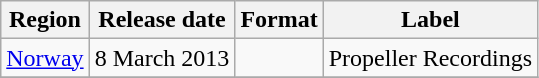<table class="wikitable">
<tr>
<th>Region</th>
<th>Release date</th>
<th>Format</th>
<th>Label</th>
</tr>
<tr>
<td><a href='#'>Norway</a></td>
<td>8 March 2013</td>
<td></td>
<td>Propeller Recordings</td>
</tr>
<tr>
</tr>
</table>
